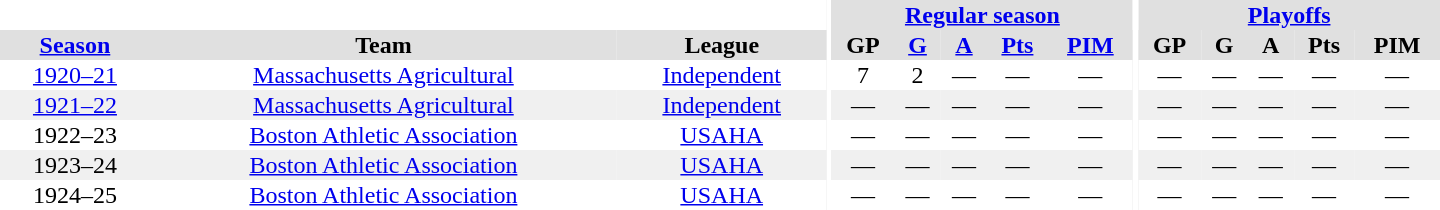<table border="0" cellpadding="1" cellspacing="0" style="text-align:center; width:60em">
<tr bgcolor="#e0e0e0">
<th colspan="3" bgcolor="#ffffff"></th>
<th rowspan="100" bgcolor="#ffffff"></th>
<th colspan="5"><a href='#'>Regular season</a></th>
<th rowspan="100" bgcolor="#ffffff"></th>
<th colspan="5"><a href='#'>Playoffs</a></th>
</tr>
<tr bgcolor="#e0e0e0">
<th><a href='#'>Season</a></th>
<th>Team</th>
<th>League</th>
<th>GP</th>
<th><a href='#'>G</a></th>
<th><a href='#'>A</a></th>
<th><a href='#'>Pts</a></th>
<th><a href='#'>PIM</a></th>
<th>GP</th>
<th>G</th>
<th>A</th>
<th>Pts</th>
<th>PIM</th>
</tr>
<tr>
<td><a href='#'>1920–21</a></td>
<td><a href='#'>Massachusetts Agricultural</a></td>
<td><a href='#'>Independent</a></td>
<td>7</td>
<td>2</td>
<td>—</td>
<td>—</td>
<td>—</td>
<td>—</td>
<td>—</td>
<td>—</td>
<td>—</td>
<td>—</td>
</tr>
<tr bgcolor="#f0f0f0">
<td><a href='#'>1921–22</a></td>
<td><a href='#'>Massachusetts Agricultural</a></td>
<td><a href='#'>Independent</a></td>
<td>—</td>
<td>—</td>
<td>—</td>
<td>—</td>
<td>—</td>
<td>—</td>
<td>—</td>
<td>—</td>
<td>—</td>
<td>—</td>
</tr>
<tr>
<td>1922–23</td>
<td><a href='#'>Boston Athletic Association</a></td>
<td><a href='#'>USAHA</a></td>
<td>—</td>
<td>—</td>
<td>—</td>
<td>—</td>
<td>—</td>
<td>—</td>
<td>—</td>
<td>—</td>
<td>—</td>
<td>—</td>
</tr>
<tr bgcolor="#f0f0f0">
<td>1923–24</td>
<td><a href='#'>Boston Athletic Association</a></td>
<td><a href='#'>USAHA</a></td>
<td>—</td>
<td>—</td>
<td>—</td>
<td>—</td>
<td>—</td>
<td>—</td>
<td>—</td>
<td>—</td>
<td>—</td>
<td>—</td>
</tr>
<tr>
<td>1924–25</td>
<td><a href='#'>Boston Athletic Association</a></td>
<td><a href='#'>USAHA</a></td>
<td>—</td>
<td>—</td>
<td>—</td>
<td>—</td>
<td>—</td>
<td>—</td>
<td>—</td>
<td>—</td>
<td>—</td>
<td>—</td>
</tr>
<tr>
</tr>
</table>
